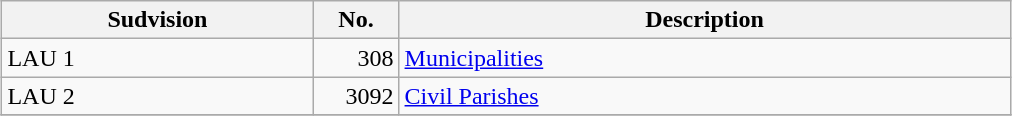<table class="wikitable" style="margin: 1em auto 1em auto;">
<tr>
<th style="width:200px; text-align:centre">Sudvision</th>
<th style="width:50px; text-align:centre">No.</th>
<th style="width:400px; text-align:centre">Description</th>
</tr>
<tr>
<td style="text-align:left">LAU 1</td>
<td style="text-align:right;">308</td>
<td style="text-align:left"><a href='#'>Municipalities</a></td>
</tr>
<tr>
<td style="text-align:left">LAU 2</td>
<td style="text-align:right;">3092</td>
<td style="text-align:left"><a href='#'>Civil Parishes</a></td>
</tr>
<tr>
</tr>
</table>
